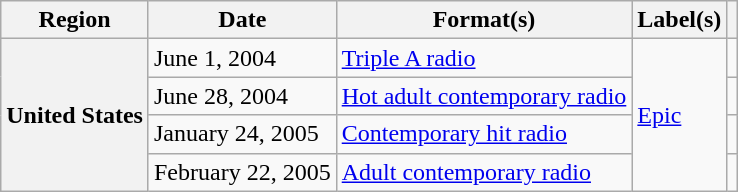<table class="wikitable plainrowheaders">
<tr>
<th scope="col">Region</th>
<th scope="col">Date</th>
<th scope="col">Format(s)</th>
<th scope="col">Label(s)</th>
<th scope="col"></th>
</tr>
<tr>
<th scope="row" rowspan="4">United States</th>
<td>June 1, 2004</td>
<td><a href='#'>Triple A radio</a></td>
<td rowspan="4"><a href='#'>Epic</a></td>
<td></td>
</tr>
<tr>
<td>June 28, 2004</td>
<td><a href='#'>Hot adult contemporary radio</a></td>
<td></td>
</tr>
<tr>
<td>January 24, 2005</td>
<td><a href='#'>Contemporary hit radio</a></td>
<td></td>
</tr>
<tr>
<td>February 22, 2005</td>
<td><a href='#'>Adult contemporary radio</a></td>
<td></td>
</tr>
</table>
